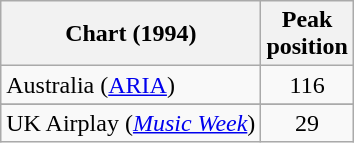<table class="wikitable sortable">
<tr>
<th>Chart (1994)</th>
<th>Peak<br>position</th>
</tr>
<tr>
<td>Australia (<a href='#'>ARIA</a>)</td>
<td style="text-align:center;">116</td>
</tr>
<tr>
</tr>
<tr>
</tr>
<tr>
<td>UK Airplay (<em><a href='#'>Music Week</a></em>)</td>
<td style="text-align:center;">29</td>
</tr>
</table>
